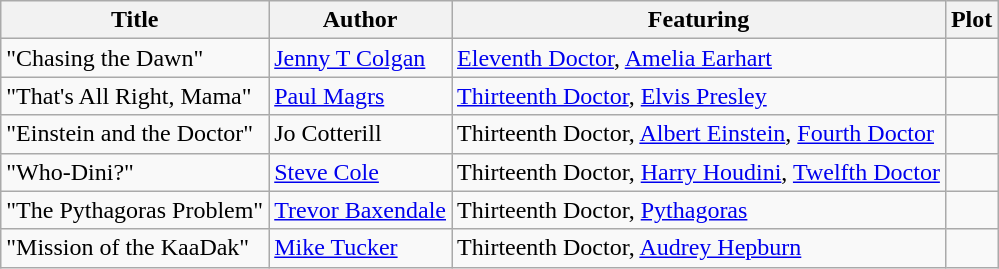<table class="wikitable">
<tr>
<th>Title</th>
<th>Author</th>
<th>Featuring</th>
<th>Plot</th>
</tr>
<tr>
<td>"Chasing the Dawn"</td>
<td><a href='#'>Jenny T Colgan</a></td>
<td><a href='#'>Eleventh Doctor</a>, <a href='#'>Amelia Earhart</a></td>
<td></td>
</tr>
<tr>
<td>"That's All Right, Mama"</td>
<td><a href='#'>Paul Magrs</a></td>
<td><a href='#'>Thirteenth Doctor</a>, <a href='#'>Elvis Presley</a></td>
<td></td>
</tr>
<tr>
<td>"Einstein and the Doctor"</td>
<td>Jo Cotterill</td>
<td>Thirteenth Doctor, <a href='#'>Albert Einstein</a>, <a href='#'>Fourth Doctor</a></td>
<td></td>
</tr>
<tr>
<td>"Who-Dini?"</td>
<td><a href='#'>Steve Cole</a></td>
<td>Thirteenth Doctor, <a href='#'>Harry Houdini</a>, <a href='#'>Twelfth Doctor</a></td>
<td></td>
</tr>
<tr>
<td>"The Pythagoras Problem"</td>
<td><a href='#'>Trevor Baxendale</a></td>
<td>Thirteenth Doctor, <a href='#'>Pythagoras</a></td>
<td></td>
</tr>
<tr>
<td>"Mission of the KaaDak"</td>
<td><a href='#'>Mike Tucker</a></td>
<td>Thirteenth Doctor, <a href='#'>Audrey Hepburn</a></td>
<td></td>
</tr>
</table>
